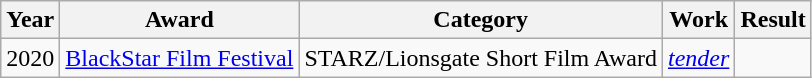<table class="wikitable sortable">
<tr>
<th>Year</th>
<th>Award</th>
<th>Category</th>
<th>Work</th>
<th>Result</th>
</tr>
<tr>
<td>2020</td>
<td><a href='#'>BlackStar Film Festival</a></td>
<td>STARZ/Lionsgate Short Film Award</td>
<td><a href='#'><em>tender</em></a></td>
<td></td>
</tr>
</table>
